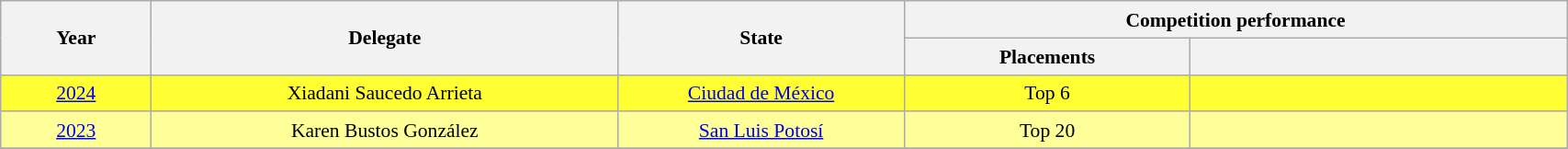<table class="wikitable" style="text-align:center; line-height:20px; font-size:90%; width:90%;">
<tr>
<th rowspan="2"  width=60px>Year</th>
<th rowspan="2"  width=200px>Delegate</th>
<th rowspan="2"  width=120px>State</th>
<th colspan="2"  width=200px>Competition performance</th>
</tr>
<tr>
<th width=120px>Placements</th>
<th width=160px></th>
</tr>
<tr style="background-color:#FFFF33">
<td><a href='#'>2024</a></td>
<td>Xiadani Saucedo Arrieta</td>
<td><a href='#'>Ciudad de México</a></td>
<td>Top 6</td>
<td></td>
</tr>
<tr style="background-color:#FFFF99">
<td><a href='#'>2023</a></td>
<td>Karen Bustos González</td>
<td><a href='#'>San Luis Potosí</a></td>
<td>Top 20</td>
<td></td>
</tr>
<tr>
</tr>
</table>
